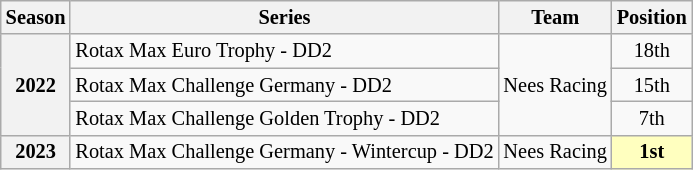<table class="wikitable" style="font-size: 85%; text-align:center">
<tr>
<th>Season</th>
<th>Series</th>
<th>Team</th>
<th>Position</th>
</tr>
<tr>
<th rowspan="3">2022</th>
<td style="text-align:left">Rotax Max Euro Trophy - DD2</td>
<td rowspan="3" style="text-align:left">Nees Racing</td>
<td>18th</td>
</tr>
<tr>
<td style="text-align:left">Rotax Max Challenge Germany - DD2</td>
<td>15th</td>
</tr>
<tr>
<td style="text-align:left">Rotax Max Challenge Golden Trophy - DD2</td>
<td>7th</td>
</tr>
<tr>
<th rowspan="2">2023</th>
<td style="text-align:left">Rotax Max Challenge Germany - Wintercup - DD2</td>
<td style="text-align:left">Nees Racing</td>
<th style="background:#FFFFBF">1st</th>
</tr>
</table>
